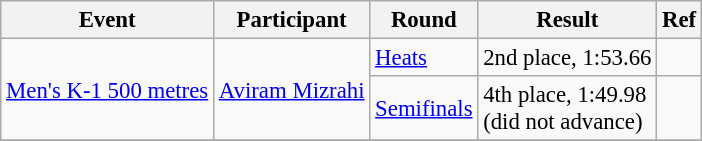<table class="wikitable" style="font-size: 95%;">
<tr>
<th>Event</th>
<th>Participant</th>
<th>Round</th>
<th>Result</th>
<th>Ref</th>
</tr>
<tr>
<td rowspan="2"><a href='#'>Men's K-1 500 metres</a></td>
<td rowspan="2"><a href='#'>Aviram Mizrahi</a></td>
<td><a href='#'>Heats</a></td>
<td>2nd place, 1:53.66</td>
<td></td>
</tr>
<tr>
<td><a href='#'>Semifinals</a></td>
<td>4th place,  1:49.98<br>(did not advance)</td>
<td></td>
</tr>
<tr>
</tr>
</table>
